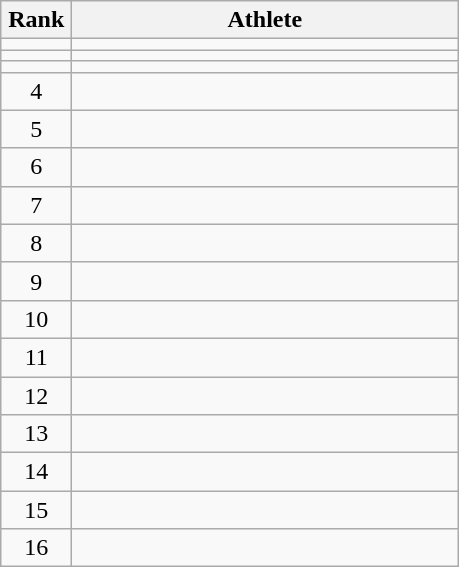<table class="wikitable" style="text-align: center;">
<tr>
<th width=40>Rank</th>
<th width=250>Athlete</th>
</tr>
<tr>
<td></td>
<td align=left></td>
</tr>
<tr>
<td></td>
<td align=left></td>
</tr>
<tr>
<td></td>
<td align=left></td>
</tr>
<tr>
<td>4</td>
<td align=left></td>
</tr>
<tr>
<td>5</td>
<td align=left></td>
</tr>
<tr>
<td>6</td>
<td align=left></td>
</tr>
<tr>
<td>7</td>
<td align=left></td>
</tr>
<tr>
<td>8</td>
<td align=left></td>
</tr>
<tr>
<td>9</td>
<td align=left></td>
</tr>
<tr>
<td>10</td>
<td align=left></td>
</tr>
<tr>
<td>11</td>
<td align=left></td>
</tr>
<tr>
<td>12</td>
<td align=left></td>
</tr>
<tr>
<td>13</td>
<td align=left></td>
</tr>
<tr>
<td>14</td>
<td align=left></td>
</tr>
<tr>
<td>15</td>
<td align=left></td>
</tr>
<tr>
<td>16</td>
<td align=left></td>
</tr>
</table>
